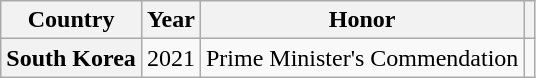<table class="wikitable plainrowheaders sortable">
<tr>
<th scope="col">Country</th>
<th scope="col">Year</th>
<th scope="col">Honor</th>
<th scope="col" class="unsortable"></th>
</tr>
<tr>
<th scope="row">South Korea</th>
<td style="text-align:center">2021</td>
<td>Prime Minister's Commendation</td>
<td style="text-align:center"></td>
</tr>
</table>
